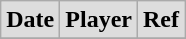<table class="wikitable">
<tr style="text-align:center; background:#ddd;">
<td><strong>Date</strong></td>
<td><strong>Player</strong></td>
<td><strong>Ref</strong></td>
</tr>
<tr>
</tr>
</table>
